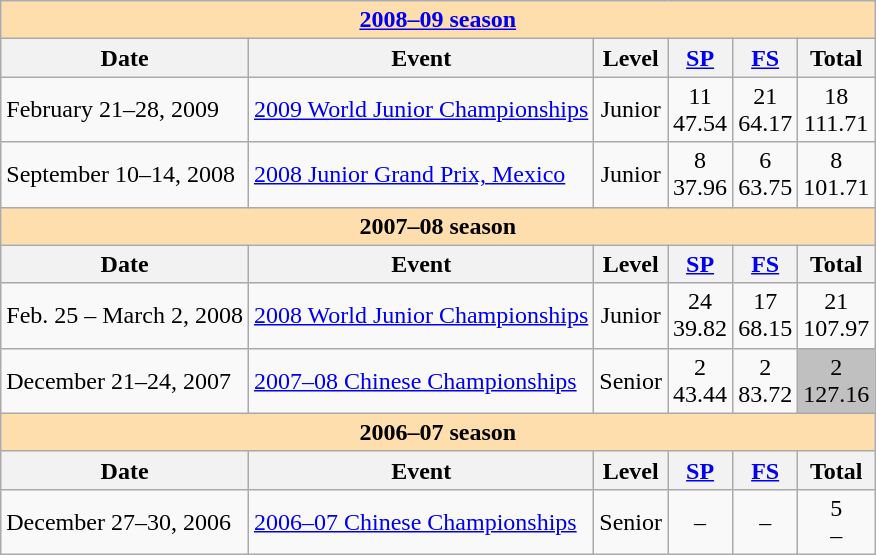<table class="wikitable">
<tr>
<td style="background-color: #ffdead; " colspan=6 align="center"><strong><a href='#'>2008–09 season</a></strong></td>
</tr>
<tr>
<th>Date</th>
<th>Event</th>
<th>Level</th>
<th><a href='#'>SP</a></th>
<th><a href='#'>FS</a></th>
<th>Total</th>
</tr>
<tr>
<td>February 21–28, 2009</td>
<td><a href='#'>2009 World Junior Championships</a></td>
<td align="center">Junior</td>
<td align="center">11 <br>47.54</td>
<td align="center">21 <br>64.17</td>
<td align="center">18 <br>111.71</td>
</tr>
<tr>
<td>September 10–14, 2008</td>
<td><a href='#'>2008 Junior Grand Prix, Mexico</a></td>
<td align="center">Junior</td>
<td align="center">8<br>37.96</td>
<td align="center">6<br>63.75</td>
<td align="center">8<br>101.71</td>
</tr>
<tr>
<td style="background-color: #ffdead; " colspan=6 align="center"><strong>2007–08 season</strong></td>
</tr>
<tr>
<th>Date</th>
<th>Event</th>
<th>Level</th>
<th><a href='#'>SP</a></th>
<th><a href='#'>FS</a></th>
<th>Total</th>
</tr>
<tr>
<td>Feb. 25 – March 2, 2008</td>
<td><a href='#'>2008 World Junior Championships</a></td>
<td align="center">Junior</td>
<td align="center">24<br>39.82</td>
<td align="center">17<br>68.15</td>
<td align="center">21<br>107.97</td>
</tr>
<tr>
<td>December 21–24, 2007</td>
<td><a href='#'>2007–08 Chinese Championships</a></td>
<td align="center">Senior</td>
<td align="center">2<br>43.44</td>
<td align="center">2<br>83.72</td>
<td align="center" bgcolor="silver">2<br>127.16</td>
</tr>
<tr>
<td style="background-color: #ffdead; " colspan=6 align="center"><strong>2006–07 season</strong></td>
</tr>
<tr>
<th>Date</th>
<th>Event</th>
<th>Level</th>
<th><a href='#'>SP</a></th>
<th><a href='#'>FS</a></th>
<th>Total</th>
</tr>
<tr>
<td>December 27–30, 2006</td>
<td><a href='#'>2006–07 Chinese Championships</a></td>
<td align="center">Senior</td>
<td align="center">–</td>
<td align="center">–</td>
<td align="center">5<br>–</td>
</tr>
</table>
